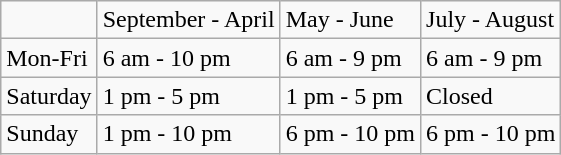<table class="wikitable">
<tr>
<td></td>
<td>September - April</td>
<td>May - June</td>
<td>July - August</td>
</tr>
<tr>
<td>Mon-Fri</td>
<td>6 am - 10 pm</td>
<td>6 am - 9 pm</td>
<td>6 am - 9 pm</td>
</tr>
<tr>
<td>Saturday</td>
<td>1 pm - 5 pm</td>
<td>1 pm - 5 pm</td>
<td>Closed</td>
</tr>
<tr>
<td>Sunday</td>
<td>1 pm - 10 pm</td>
<td>6 pm - 10 pm</td>
<td>6 pm - 10 pm</td>
</tr>
</table>
